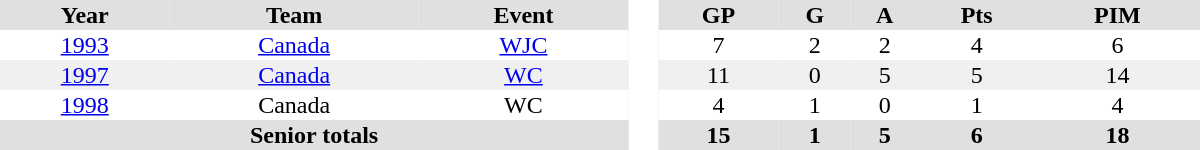<table border="0" cellpadding="1" cellspacing="0" style="text-align:center; width:50em">
<tr ALIGN="center" bgcolor="#e0e0e0">
<th>Year</th>
<th>Team</th>
<th>Event</th>
<th rowspan="99" bgcolor="#ffffff"> </th>
<th>GP</th>
<th>G</th>
<th>A</th>
<th>Pts</th>
<th>PIM</th>
</tr>
<tr>
<td><a href='#'>1993</a></td>
<td><a href='#'>Canada</a></td>
<td><a href='#'>WJC</a></td>
<td>7</td>
<td>2</td>
<td>2</td>
<td>4</td>
<td>6</td>
</tr>
<tr bgcolor="#f0f0f0">
<td><a href='#'>1997</a></td>
<td><a href='#'>Canada</a></td>
<td><a href='#'>WC</a></td>
<td>11</td>
<td>0</td>
<td>5</td>
<td>5</td>
<td>14</td>
</tr>
<tr>
<td><a href='#'>1998</a></td>
<td>Canada</td>
<td>WC</td>
<td>4</td>
<td>1</td>
<td>0</td>
<td>1</td>
<td>4</td>
</tr>
<tr bgcolor="#e0e0e0">
<th colspan=3>Senior totals</th>
<th>15</th>
<th>1</th>
<th>5</th>
<th>6</th>
<th>18</th>
</tr>
</table>
